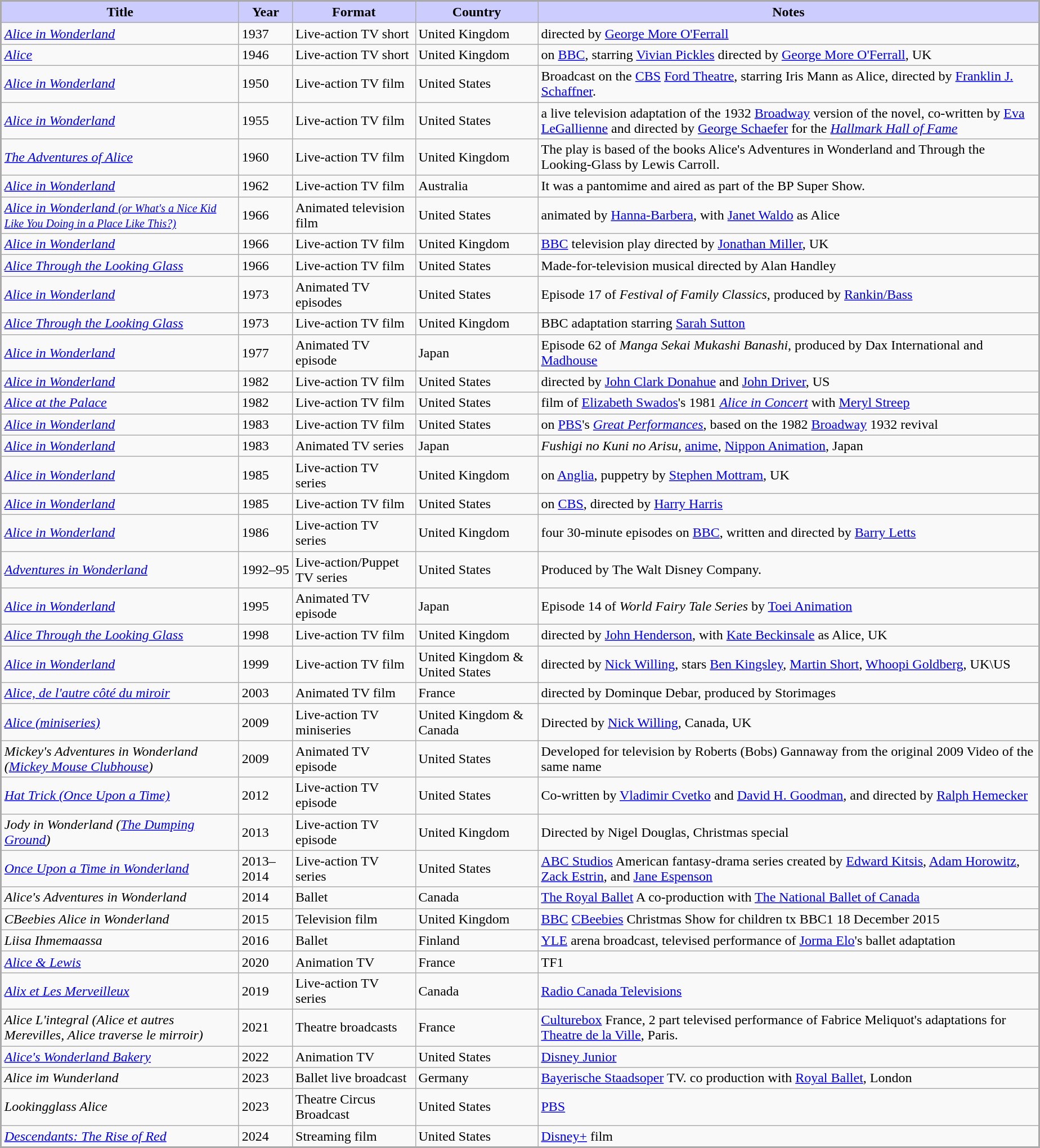<table class="wikitable sortable" border="1" align="left" cellpadding="1" cellspacing="0" style="margin: 0.5em 1em 1em; background:FFFFFF; border: 2px #aaaaaa solid; border-collapse: collapse; font-size: 100%; ">
<tr>
<th align="center" style="background:#CCCCFF;">Title</th>
<th align="center" style="background:#CCCCFF;">Year</th>
<th align="center" style="background:#CCCCFF;">Format</th>
<th align="center" style="background:#CCCCFF;">Country</th>
<th style="background:#CCCCFF;" class="unsortable">Notes</th>
</tr>
<tr>
<td><em><a href='#'>Alice in Wonderland</a></em></td>
<td>1937</td>
<td>Live-action TV short</td>
<td>United Kingdom</td>
<td>directed by <a href='#'>George More O'Ferrall</a></td>
</tr>
<tr>
<td><em><a href='#'>Alice</a></em></td>
<td>1946</td>
<td>Live-action TV short</td>
<td>United Kingdom</td>
<td>on <a href='#'>BBC</a>, starring <a href='#'>Vivian Pickles</a> directed by <a href='#'>George More O'Ferrall</a>, UK </td>
</tr>
<tr>
<td><em><a href='#'>Alice in Wonderland</a></em></td>
<td>1950</td>
<td>Live-action TV film</td>
<td>United States</td>
<td>Broadcast on the <a href='#'>CBS</a> <a href='#'>Ford Theatre</a>, starring Iris Mann as Alice, directed by <a href='#'>Franklin J. Schaffner</a>.</td>
</tr>
<tr>
<td><em><a href='#'>Alice in Wonderland</a></em></td>
<td>1955</td>
<td>Live-action TV film</td>
<td>United States</td>
<td>a live television adaptation of the 1932 <a href='#'>Broadway</a> version of the novel, co-written by <a href='#'>Eva LeGallienne</a> and directed by <a href='#'>George Schaefer</a> for the <em><a href='#'>Hallmark Hall of Fame</a></em></td>
</tr>
<tr>
<td><em><a href='#'>The Adventures of Alice</a></em></td>
<td>1960</td>
<td>Live-action TV film</td>
<td>United Kingdom</td>
<td>The play is based of the books Alice's Adventures in Wonderland and Through the Looking-Glass by Lewis Carroll.</td>
</tr>
<tr>
<td><em><a href='#'>Alice in Wonderland</a></em></td>
<td>1962</td>
<td>Live-action TV film</td>
<td>Australia</td>
<td>It was a pantomime and aired as part of the BP Super Show.</td>
</tr>
<tr>
<td><em><a href='#'>Alice in Wonderland <small>(or What's a Nice Kid Like You Doing in a Place Like This?)</small></a></em></td>
<td>1966</td>
<td>Animated television film</td>
<td>United States</td>
<td>animated by <a href='#'>Hanna-Barbera</a>, with <a href='#'>Janet Waldo</a> as Alice </td>
</tr>
<tr>
<td><em><a href='#'>Alice in Wonderland</a></em></td>
<td>1966</td>
<td>Live-action TV film</td>
<td>United Kingdom</td>
<td><a href='#'>BBC</a> television play directed by <a href='#'>Jonathan Miller</a>, UK </td>
</tr>
<tr>
<td><em><a href='#'>Alice Through the Looking Glass</a></em></td>
<td>1966</td>
<td>Live-action TV film</td>
<td>United States</td>
<td>Made-for-television musical directed by Alan Handley</td>
</tr>
<tr>
<td><em><a href='#'>Alice in Wonderland</a></em></td>
<td>1973</td>
<td>Animated TV episodes</td>
<td>United States</td>
<td>Episode 17 of <em>Festival of Family Classics</em>, produced by <a href='#'>Rankin/Bass</a></td>
</tr>
<tr>
<td><em><a href='#'>Alice Through the Looking Glass</a></em></td>
<td>1973</td>
<td>Live-action TV film</td>
<td>United Kingdom</td>
<td>BBC adaptation starring <a href='#'>Sarah Sutton</a></td>
</tr>
<tr>
<td><em><a href='#'>Alice in Wonderland</a></em></td>
<td>1977</td>
<td>Animated TV episode</td>
<td>Japan</td>
<td>Episode 62 of <em>Manga Sekai Mukashi Banashi</em>, produced by Dax International and <a href='#'>Madhouse</a></td>
</tr>
<tr>
<td><em><a href='#'>Alice in Wonderland</a></em></td>
<td>1982</td>
<td>Live-action TV film</td>
<td>United States</td>
<td>directed by <a href='#'>John Clark Donahue</a> and <a href='#'>John Driver</a>, US</td>
</tr>
<tr>
<td><em><a href='#'>Alice at the Palace</a></em></td>
<td>1982</td>
<td>Live-action TV film</td>
<td>United States</td>
<td>film of <a href='#'>Elizabeth Swados</a>'s 1981 <em><a href='#'>Alice in Concert</a></em> with <a href='#'>Meryl Streep</a></td>
</tr>
<tr>
<td><em><a href='#'>Alice in Wonderland</a></em></td>
<td>1983</td>
<td>Live-action TV film</td>
<td>United States</td>
<td>on <a href='#'>PBS</a>'s <em><a href='#'>Great Performances</a></em>, based on the 1982 <a href='#'>Broadway</a> 1932 revival </td>
</tr>
<tr>
<td><em><a href='#'>Alice in Wonderland</a></em></td>
<td>1983</td>
<td>Animated TV series</td>
<td>Japan</td>
<td><em>Fushigi no Kuni no Arisu</em>, <a href='#'>anime</a>, <a href='#'>Nippon Animation</a>, Japan </td>
</tr>
<tr>
<td><em><a href='#'>Alice in Wonderland</a></em></td>
<td>1985</td>
<td>Live-action TV series</td>
<td>United Kingdom</td>
<td>on <a href='#'>Anglia</a>, puppetry by <a href='#'>Stephen Mottram</a>, UK</td>
</tr>
<tr>
<td><em><a href='#'>Alice in Wonderland</a></em></td>
<td>1985</td>
<td>Live-action TV film</td>
<td>United States</td>
<td>on <a href='#'>CBS</a>, directed by <a href='#'>Harry Harris</a> </td>
</tr>
<tr>
<td><em><a href='#'>Alice in Wonderland</a></em></td>
<td>1986</td>
<td>Live-action TV series</td>
<td>United Kingdom</td>
<td>four 30-minute episodes on <a href='#'>BBC</a>, written and directed by <a href='#'>Barry Letts</a></td>
</tr>
<tr>
<td><em><a href='#'>Adventures in Wonderland</a></em></td>
<td>1992–95</td>
<td>Live-action/Puppet TV series</td>
<td>United States</td>
<td>Produced by The Walt Disney Company.</td>
</tr>
<tr>
<td><em><a href='#'>Alice in Wonderland</a></em></td>
<td>1995</td>
<td>Animated TV episode</td>
<td>Japan</td>
<td>Episode 14 of <em>World Fairy Tale Series</em> by <a href='#'>Toei Animation</a></td>
</tr>
<tr>
<td><em><a href='#'>Alice Through the Looking Glass</a></em></td>
<td>1998</td>
<td>Live-action TV film</td>
<td>United Kingdom</td>
<td>directed by <a href='#'>John Henderson</a>, with <a href='#'>Kate Beckinsale</a> as Alice, UK</td>
</tr>
<tr>
<td><em><a href='#'>Alice in Wonderland</a></em></td>
<td>1999</td>
<td>Live-action TV film</td>
<td>United Kingdom & United States</td>
<td>directed by <a href='#'>Nick Willing</a>,  stars <a href='#'>Ben Kingsley</a>, <a href='#'>Martin Short</a>, <a href='#'>Whoopi Goldberg</a>, UK\US</td>
</tr>
<tr>
<td><em><a href='#'>Alice, de l'autre côté du miroir</a></em></td>
<td>2003</td>
<td>Animated TV film</td>
<td>France</td>
<td>directed by Dominque Debar, produced by Storimages</td>
</tr>
<tr>
<td><em><a href='#'>Alice (miniseries)</a></em></td>
<td>2009</td>
<td>Live-action TV miniseries</td>
<td>United Kingdom & Canada</td>
<td>Directed by <a href='#'>Nick Willing</a>, Canada, UK</td>
</tr>
<tr>
<td><em>Mickey's Adventures in Wonderland (<a href='#'>Mickey Mouse Clubhouse</a>)</em></td>
<td>2009</td>
<td>Animated TV episode</td>
<td>United States</td>
<td>Developed for television  by Roberts (Bobs) Gannaway from the original 2009 Video of the same name </td>
</tr>
<tr>
<td><em><a href='#'>Hat Trick (Once Upon a Time)</a></em></td>
<td>2012</td>
<td>Live-action TV episode</td>
<td>United States</td>
<td>Co-written by <a href='#'>Vladimir Cvetko</a> and <a href='#'>David H. Goodman</a>, and directed by <a href='#'>Ralph Hemecker</a></td>
</tr>
<tr>
<td><em>Jody in Wonderland (<a href='#'>The Dumping Ground</a>)</em></td>
<td>2013</td>
<td>Live-action TV episode</td>
<td>United Kingdom</td>
<td>Directed by Nigel Douglas, Christmas special </td>
</tr>
<tr>
<td><em><a href='#'>Once Upon a Time in Wonderland</a></em></td>
<td>2013–2014</td>
<td>Live-action TV series</td>
<td>United States</td>
<td><a href='#'>ABC Studios</a> American fantasy-drama series created by <a href='#'>Edward Kitsis</a>, <a href='#'>Adam Horowitz</a>, <a href='#'>Zack Estrin</a>, and <a href='#'>Jane Espenson</a></td>
</tr>
<tr>
<td><em>Alice's Adventures in Wonderland</em></td>
<td>2014</td>
<td>Ballet</td>
<td>Canada</td>
<td><a href='#'>The Royal Ballet</a> A co-production with <a href='#'>The National Ballet of Canada</a></td>
</tr>
<tr>
<td><em>CBeebies Alice in Wonderland</em></td>
<td>2015</td>
<td>Television film</td>
<td>United Kingdom</td>
<td><a href='#'>BBC</a> <a href='#'>CBeebies</a> Christmas Show for children tx BBC1 18 December 2015</td>
</tr>
<tr>
<td><em>Liisa Ihmemaassa</em></td>
<td>2016</td>
<td>Ballet</td>
<td>Finland</td>
<td><a href='#'>YLE</a> arena broadcast, televised performance of <a href='#'>Jorma Elo</a>'s ballet adaptation </td>
</tr>
<tr>
<td><em><a href='#'>Alice & Lewis</a></em></td>
<td>2020</td>
<td>Animation TV</td>
<td>France</td>
<td>TF1</td>
</tr>
<tr>
<td><em><a href='#'>Alix et Les Merveilleux</a></em></td>
<td>2019</td>
<td>Live-action TV series</td>
<td>Canada</td>
<td><a href='#'>Radio Canada Televisions</a></td>
</tr>
<tr>
<td><em>Alice L'integral (Alice et autres Merevilles, Alice traverse le mirroir)</em></td>
<td>2021</td>
<td>Theatre broadcasts</td>
<td>France</td>
<td><a href='#'>Culturebox</a> France, 2 part televised performance of Fabrice Meliquot's adaptations for <a href='#'>Theatre de la Ville</a>, Paris.</td>
</tr>
<tr>
<td><em><a href='#'>Alice's Wonderland Bakery</a></em></td>
<td>2022</td>
<td>Animation TV</td>
<td>United States</td>
<td><a href='#'>Disney Junior</a></td>
</tr>
<tr>
<td><em>Alice im Wunderland</em></td>
<td>2023</td>
<td>Ballet live broadcast</td>
<td>Germany</td>
<td><a href='#'>Bayerische Staadsoper</a> TV. co production with <a href='#'>Royal Ballet</a>, London </td>
</tr>
<tr>
<td><em>Lookingglass Alice</em></td>
<td>2023</td>
<td>Theatre Circus Broadcast</td>
<td>United States</td>
<td><a href='#'>PBS</a></td>
</tr>
<tr>
<td><em><a href='#'>Descendants: The Rise of Red</a></em></td>
<td>2024</td>
<td>Streaming film</td>
<td>United States</td>
<td><a href='#'>Disney+</a> film</td>
</tr>
</table>
